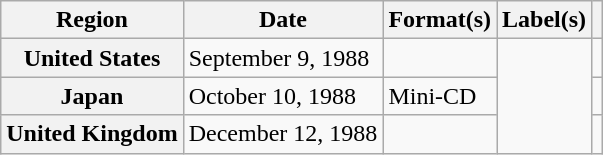<table class="wikitable plainrowheaders">
<tr>
<th scope="col">Region</th>
<th scope="col">Date</th>
<th scope="col">Format(s)</th>
<th scope="col">Label(s)</th>
<th scope="col"></th>
</tr>
<tr>
<th scope="row">United States</th>
<td>September 9, 1988</td>
<td></td>
<td rowspan="3"></td>
<td></td>
</tr>
<tr>
<th scope="row">Japan</th>
<td>October 10, 1988</td>
<td>Mini-CD</td>
<td></td>
</tr>
<tr>
<th scope="row">United Kingdom</th>
<td>December 12, 1988</td>
<td></td>
<td></td>
</tr>
</table>
